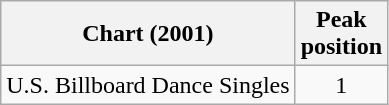<table class="wikitable">
<tr>
<th>Chart (2001)</th>
<th>Peak<br>position</th>
</tr>
<tr>
<td>U.S. Billboard Dance Singles</td>
<td align="center">1</td>
</tr>
</table>
